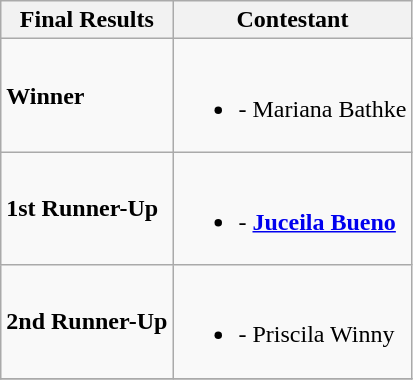<table class="wikitable">
<tr>
<th>Final Results</th>
<th>Contestant</th>
</tr>
<tr>
<td><strong>Winner</strong></td>
<td><br><ul><li><strong></strong> - Mariana Bathke</li></ul></td>
</tr>
<tr>
<td><strong>1st Runner-Up</strong></td>
<td><br><ul><li><strong></strong> - <strong><a href='#'>Juceila Bueno</a></strong></li></ul></td>
</tr>
<tr>
<td><strong>2nd Runner-Up</strong></td>
<td><br><ul><li><strong></strong> - Priscila Winny</li></ul></td>
</tr>
<tr>
</tr>
</table>
